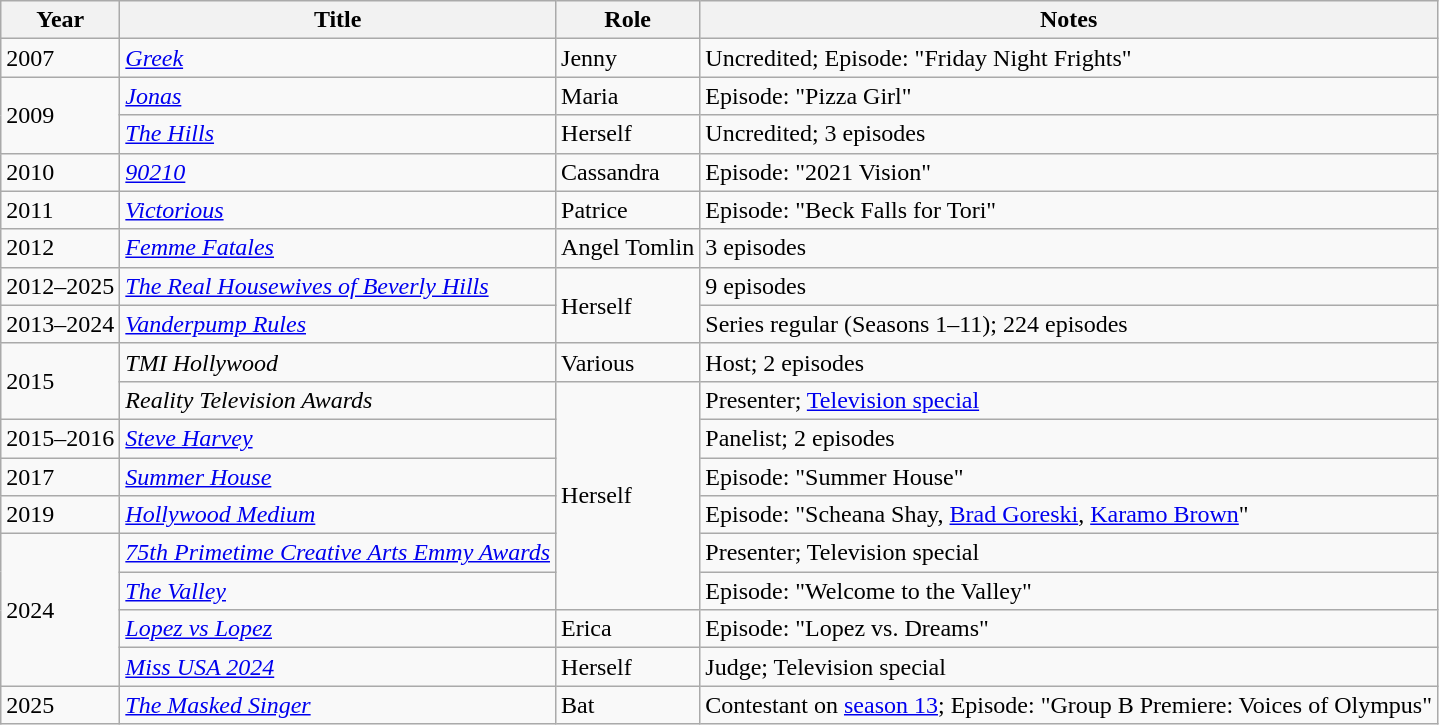<table class="wikitable sortable">
<tr>
<th>Year</th>
<th>Title</th>
<th>Role</th>
<th class="unsortable">Notes</th>
</tr>
<tr>
<td>2007</td>
<td><em><a href='#'>Greek</a></em></td>
<td>Jenny</td>
<td>Uncredited; Episode: "Friday Night Frights"</td>
</tr>
<tr>
<td rowspan="2">2009</td>
<td><em><a href='#'>Jonas</a></em></td>
<td>Maria</td>
<td>Episode: "Pizza Girl"</td>
</tr>
<tr>
<td><em><a href='#'>The Hills</a></em></td>
<td>Herself</td>
<td>Uncredited; 3 episodes</td>
</tr>
<tr>
<td>2010</td>
<td><em><a href='#'>90210</a></em></td>
<td>Cassandra</td>
<td>Episode: "2021 Vision"</td>
</tr>
<tr>
<td>2011</td>
<td><em><a href='#'>Victorious</a></em></td>
<td>Patrice</td>
<td>Episode: "Beck Falls for Tori"</td>
</tr>
<tr>
<td>2012</td>
<td><em><a href='#'>Femme Fatales</a></em></td>
<td>Angel Tomlin</td>
<td>3 episodes</td>
</tr>
<tr>
<td>2012–2025</td>
<td><em><a href='#'>The Real Housewives of Beverly Hills</a></em></td>
<td rowspan="2">Herself</td>
<td>9 episodes</td>
</tr>
<tr>
<td>2013–2024</td>
<td><em><a href='#'>Vanderpump Rules</a></em></td>
<td>Series regular (Seasons 1–11); 224 episodes</td>
</tr>
<tr>
<td rowspan="2">2015</td>
<td><em>TMI Hollywood</em></td>
<td>Various</td>
<td>Host; 2 episodes</td>
</tr>
<tr>
<td><em>Reality Television Awards</em></td>
<td rowspan="6">Herself</td>
<td>Presenter; <a href='#'>Television special</a></td>
</tr>
<tr>
<td>2015–2016</td>
<td><em><a href='#'>Steve Harvey</a></em></td>
<td>Panelist; 2 episodes</td>
</tr>
<tr>
<td>2017</td>
<td><em><a href='#'>Summer House</a></em></td>
<td>Episode: "Summer House"</td>
</tr>
<tr>
<td>2019</td>
<td><em><a href='#'>Hollywood Medium</a></em></td>
<td>Episode: "Scheana Shay, <a href='#'>Brad Goreski</a>, <a href='#'>Karamo Brown</a>"</td>
</tr>
<tr>
<td rowspan="4">2024</td>
<td><em><a href='#'>75th Primetime Creative Arts Emmy Awards</a></em></td>
<td>Presenter; Television special</td>
</tr>
<tr>
<td><em><a href='#'>The Valley</a></em></td>
<td>Episode: "Welcome to the Valley"</td>
</tr>
<tr>
<td><em><a href='#'>Lopez vs Lopez</a></em></td>
<td>Erica</td>
<td>Episode: "Lopez vs. Dreams"</td>
</tr>
<tr>
<td><em><a href='#'>Miss USA 2024</a></em></td>
<td>Herself</td>
<td>Judge; Television special</td>
</tr>
<tr>
<td>2025</td>
<td><em><a href='#'>The Masked Singer</a></em></td>
<td>Bat</td>
<td>Contestant on <a href='#'>season 13</a>; Episode: "Group B Premiere: Voices of Olympus"</td>
</tr>
</table>
